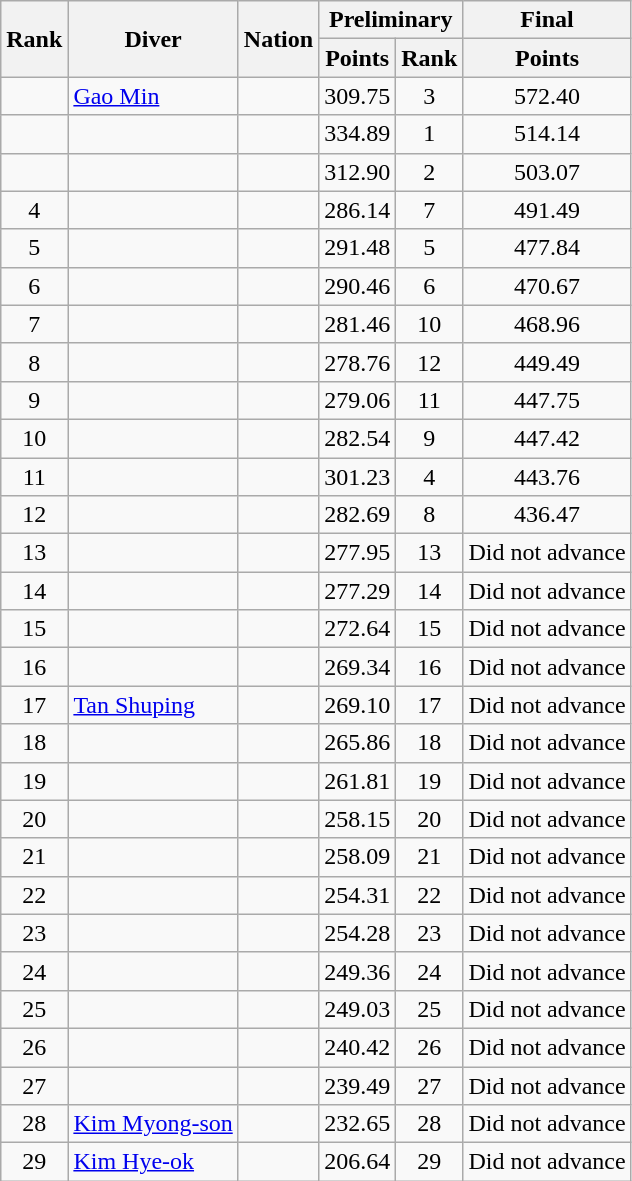<table class="wikitable sortable" style="text-align:center;">
<tr>
<th rowspan=2>Rank</th>
<th rowspan=2>Diver</th>
<th rowspan=2>Nation</th>
<th colspan=2>Preliminary</th>
<th>Final</th>
</tr>
<tr>
<th>Points</th>
<th>Rank</th>
<th>Points</th>
</tr>
<tr>
<td></td>
<td align=left><a href='#'>Gao Min</a></td>
<td align=left></td>
<td>309.75</td>
<td>3</td>
<td>572.40</td>
</tr>
<tr>
<td></td>
<td align=left></td>
<td align=left></td>
<td>334.89</td>
<td>1</td>
<td>514.14</td>
</tr>
<tr>
<td></td>
<td align=left></td>
<td align=left></td>
<td>312.90</td>
<td>2</td>
<td>503.07</td>
</tr>
<tr>
<td>4</td>
<td align=left></td>
<td align=left></td>
<td>286.14</td>
<td>7</td>
<td>491.49</td>
</tr>
<tr>
<td>5</td>
<td align=left></td>
<td align=left></td>
<td>291.48</td>
<td>5</td>
<td>477.84</td>
</tr>
<tr>
<td>6</td>
<td align=left></td>
<td align=left></td>
<td>290.46</td>
<td>6</td>
<td>470.67</td>
</tr>
<tr>
<td>7</td>
<td align=left></td>
<td align=left></td>
<td>281.46</td>
<td>10</td>
<td>468.96</td>
</tr>
<tr>
<td>8</td>
<td align=left></td>
<td align=left></td>
<td>278.76</td>
<td>12</td>
<td>449.49</td>
</tr>
<tr>
<td>9</td>
<td align=left></td>
<td align=left></td>
<td>279.06</td>
<td>11</td>
<td>447.75</td>
</tr>
<tr>
<td>10</td>
<td align=left></td>
<td align=left></td>
<td>282.54</td>
<td>9</td>
<td>447.42</td>
</tr>
<tr>
<td>11</td>
<td align=left></td>
<td align=left></td>
<td>301.23</td>
<td>4</td>
<td>443.76</td>
</tr>
<tr>
<td>12</td>
<td align=left></td>
<td align=left></td>
<td>282.69</td>
<td>8</td>
<td>436.47</td>
</tr>
<tr>
<td>13</td>
<td align=left></td>
<td align=left></td>
<td>277.95</td>
<td>13</td>
<td>Did not advance</td>
</tr>
<tr>
<td>14</td>
<td align=left></td>
<td align=left></td>
<td>277.29</td>
<td>14</td>
<td>Did not advance</td>
</tr>
<tr>
<td>15</td>
<td align=left></td>
<td align=left></td>
<td>272.64</td>
<td>15</td>
<td>Did not advance</td>
</tr>
<tr>
<td>16</td>
<td align=left></td>
<td align=left></td>
<td>269.34</td>
<td>16</td>
<td>Did not advance</td>
</tr>
<tr>
<td>17</td>
<td align=left><a href='#'>Tan Shuping</a></td>
<td align=left></td>
<td>269.10</td>
<td>17</td>
<td>Did not advance</td>
</tr>
<tr>
<td>18</td>
<td align=left></td>
<td align=left></td>
<td>265.86</td>
<td>18</td>
<td>Did not advance</td>
</tr>
<tr>
<td>19</td>
<td align=left></td>
<td align=left></td>
<td>261.81</td>
<td>19</td>
<td>Did not advance</td>
</tr>
<tr>
<td>20</td>
<td align=left></td>
<td align=left></td>
<td>258.15</td>
<td>20</td>
<td>Did not advance</td>
</tr>
<tr>
<td>21</td>
<td align=left></td>
<td align=left></td>
<td>258.09</td>
<td>21</td>
<td>Did not advance</td>
</tr>
<tr>
<td>22</td>
<td align=left></td>
<td align=left></td>
<td>254.31</td>
<td>22</td>
<td>Did not advance</td>
</tr>
<tr>
<td>23</td>
<td align=left></td>
<td align=left></td>
<td>254.28</td>
<td>23</td>
<td>Did not advance</td>
</tr>
<tr>
<td>24</td>
<td align=left></td>
<td align=left></td>
<td>249.36</td>
<td>24</td>
<td>Did not advance</td>
</tr>
<tr>
<td>25</td>
<td align=left></td>
<td align=left></td>
<td>249.03</td>
<td>25</td>
<td>Did not advance</td>
</tr>
<tr>
<td>26</td>
<td align=left></td>
<td align=left></td>
<td>240.42</td>
<td>26</td>
<td>Did not advance</td>
</tr>
<tr>
<td>27</td>
<td align=left></td>
<td align=left></td>
<td>239.49</td>
<td>27</td>
<td>Did not advance</td>
</tr>
<tr>
<td>28</td>
<td align=left><a href='#'>Kim Myong-son</a></td>
<td align=left></td>
<td>232.65</td>
<td>28</td>
<td>Did not advance</td>
</tr>
<tr>
<td>29</td>
<td align=left><a href='#'>Kim Hye-ok</a></td>
<td align=left></td>
<td>206.64</td>
<td>29</td>
<td>Did not advance</td>
</tr>
</table>
